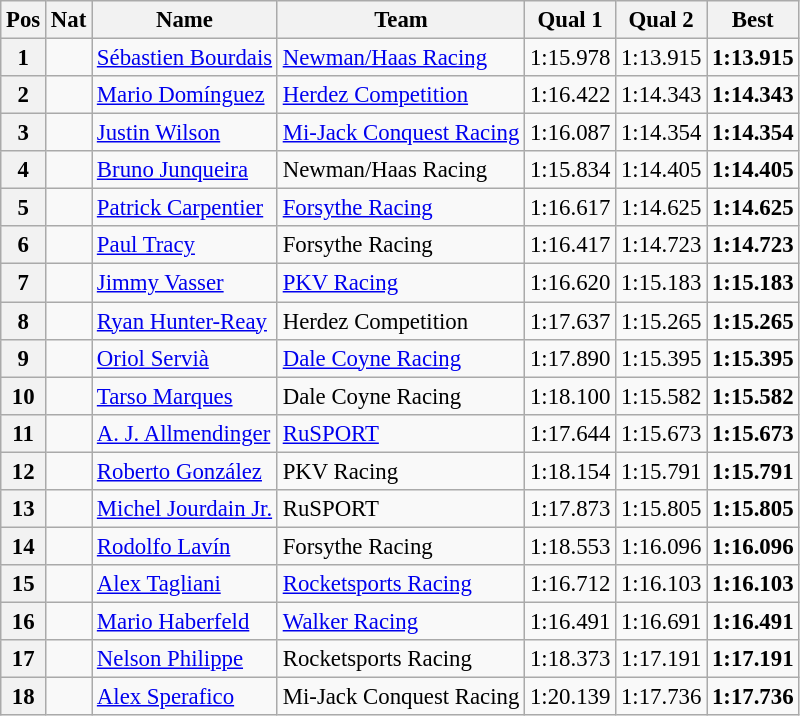<table class="wikitable" style="font-size: 95%;">
<tr>
<th>Pos</th>
<th>Nat</th>
<th>Name</th>
<th>Team</th>
<th>Qual 1</th>
<th>Qual 2</th>
<th>Best</th>
</tr>
<tr>
<th>1</th>
<td></td>
<td><a href='#'>Sébastien Bourdais</a></td>
<td><a href='#'>Newman/Haas Racing</a></td>
<td>1:15.978</td>
<td>1:13.915</td>
<td><strong>1:13.915</strong></td>
</tr>
<tr>
<th>2</th>
<td></td>
<td><a href='#'>Mario Domínguez</a></td>
<td><a href='#'>Herdez Competition</a></td>
<td>1:16.422</td>
<td>1:14.343</td>
<td><strong>1:14.343</strong></td>
</tr>
<tr>
<th>3</th>
<td></td>
<td><a href='#'>Justin Wilson</a></td>
<td><a href='#'>Mi-Jack Conquest Racing</a></td>
<td>1:16.087</td>
<td>1:14.354</td>
<td><strong>1:14.354</strong></td>
</tr>
<tr>
<th>4</th>
<td></td>
<td><a href='#'>Bruno Junqueira</a></td>
<td>Newman/Haas Racing</td>
<td>1:15.834</td>
<td>1:14.405</td>
<td><strong>1:14.405</strong></td>
</tr>
<tr>
<th>5</th>
<td></td>
<td><a href='#'>Patrick Carpentier</a></td>
<td><a href='#'>Forsythe Racing</a></td>
<td>1:16.617</td>
<td>1:14.625</td>
<td><strong>1:14.625</strong></td>
</tr>
<tr>
<th>6</th>
<td></td>
<td><a href='#'>Paul Tracy</a></td>
<td>Forsythe Racing</td>
<td>1:16.417</td>
<td>1:14.723</td>
<td><strong>1:14.723</strong></td>
</tr>
<tr>
<th>7</th>
<td></td>
<td><a href='#'>Jimmy Vasser</a></td>
<td><a href='#'>PKV Racing</a></td>
<td>1:16.620</td>
<td>1:15.183</td>
<td><strong>1:15.183</strong></td>
</tr>
<tr>
<th>8</th>
<td></td>
<td><a href='#'>Ryan Hunter-Reay</a></td>
<td>Herdez Competition</td>
<td>1:17.637</td>
<td>1:15.265</td>
<td><strong>1:15.265</strong></td>
</tr>
<tr>
<th>9</th>
<td></td>
<td><a href='#'>Oriol Servià</a></td>
<td><a href='#'>Dale Coyne Racing</a></td>
<td>1:17.890</td>
<td>1:15.395</td>
<td><strong>1:15.395</strong></td>
</tr>
<tr>
<th>10</th>
<td></td>
<td><a href='#'>Tarso Marques</a></td>
<td>Dale Coyne Racing</td>
<td>1:18.100</td>
<td>1:15.582</td>
<td><strong>1:15.582</strong></td>
</tr>
<tr>
<th>11</th>
<td></td>
<td><a href='#'>A. J. Allmendinger</a></td>
<td><a href='#'>RuSPORT</a></td>
<td>1:17.644</td>
<td>1:15.673</td>
<td><strong>1:15.673</strong></td>
</tr>
<tr>
<th>12</th>
<td></td>
<td><a href='#'>Roberto González</a></td>
<td>PKV Racing</td>
<td>1:18.154</td>
<td>1:15.791</td>
<td><strong>1:15.791</strong></td>
</tr>
<tr>
<th>13</th>
<td></td>
<td><a href='#'>Michel Jourdain Jr.</a></td>
<td>RuSPORT</td>
<td>1:17.873</td>
<td>1:15.805</td>
<td><strong>1:15.805</strong></td>
</tr>
<tr>
<th>14</th>
<td></td>
<td><a href='#'>Rodolfo Lavín</a></td>
<td>Forsythe Racing</td>
<td>1:18.553</td>
<td>1:16.096</td>
<td><strong>1:16.096</strong></td>
</tr>
<tr>
<th>15</th>
<td></td>
<td><a href='#'>Alex Tagliani</a></td>
<td><a href='#'>Rocketsports Racing</a></td>
<td>1:16.712</td>
<td>1:16.103</td>
<td><strong>1:16.103</strong></td>
</tr>
<tr>
<th>16</th>
<td></td>
<td><a href='#'>Mario Haberfeld</a></td>
<td><a href='#'>Walker Racing</a></td>
<td>1:16.491</td>
<td>1:16.691</td>
<td><strong>1:16.491</strong></td>
</tr>
<tr>
<th>17</th>
<td></td>
<td><a href='#'>Nelson Philippe</a></td>
<td>Rocketsports Racing</td>
<td>1:18.373</td>
<td>1:17.191</td>
<td><strong>1:17.191</strong></td>
</tr>
<tr>
<th>18</th>
<td></td>
<td><a href='#'>Alex Sperafico</a></td>
<td>Mi-Jack Conquest Racing</td>
<td>1:20.139</td>
<td>1:17.736</td>
<td><strong>1:17.736</strong></td>
</tr>
</table>
